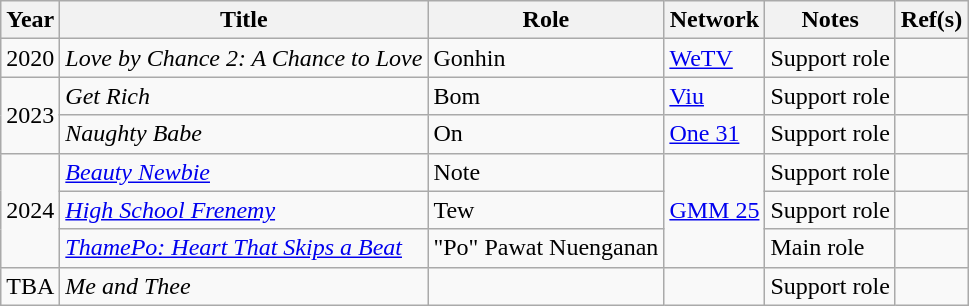<table class="wikitable sortable">
<tr>
<th scope="col">Year</th>
<th scope="col">Title</th>
<th scope="col">Role</th>
<th scope="col">Network</th>
<th scope="col" class="unsortable">Notes</th>
<th scope="col" class="unsortable">Ref(s)</th>
</tr>
<tr>
<td>2020</td>
<td><em>Love by Chance 2: A Chance to Love</em></td>
<td>Gonhin</td>
<td><a href='#'>WeTV</a></td>
<td>Support role</td>
<td></td>
</tr>
<tr>
<td rowspan="2">2023</td>
<td><em>Get Rich</em></td>
<td>Bom</td>
<td><a href='#'>Viu</a></td>
<td>Support role</td>
<td></td>
</tr>
<tr>
<td><em>Naughty Babe</em></td>
<td>On</td>
<td><a href='#'>One 31</a></td>
<td>Support role</td>
<td></td>
</tr>
<tr>
<td rowspan="3">2024</td>
<td><em><a href='#'>Beauty Newbie</a></em></td>
<td>Note</td>
<td rowspan="3"><a href='#'>GMM 25</a></td>
<td>Support role</td>
<td></td>
</tr>
<tr>
<td><em><a href='#'>High School Frenemy</a></em></td>
<td>Tew</td>
<td>Support role</td>
<td></td>
</tr>
<tr>
<td><em><a href='#'>ThamePo: Heart That Skips a Beat</a></em></td>
<td>"Po" Pawat Nuenganan</td>
<td>Main role</td>
<td></td>
</tr>
<tr>
<td>TBA</td>
<td><em>Me and Thee</em></td>
<td></td>
<td></td>
<td>Support role</td>
<td></td>
</tr>
</table>
